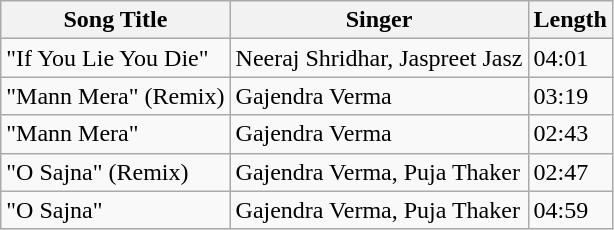<table class="wikitable">
<tr>
<th>Song Title</th>
<th>Singer</th>
<th>Length</th>
</tr>
<tr>
<td>"If You Lie You Die"</td>
<td>Neeraj Shridhar, Jaspreet Jasz</td>
<td>04:01</td>
</tr>
<tr>
<td>"Mann Mera" (Remix)</td>
<td>Gajendra Verma</td>
<td>03:19</td>
</tr>
<tr>
<td>"Mann Mera"</td>
<td>Gajendra Verma</td>
<td>02:43</td>
</tr>
<tr>
<td>"O Sajna" (Remix)</td>
<td>Gajendra Verma, Puja Thaker</td>
<td>02:47</td>
</tr>
<tr>
<td>"O Sajna"</td>
<td>Gajendra Verma, Puja Thaker</td>
<td>04:59</td>
</tr>
</table>
